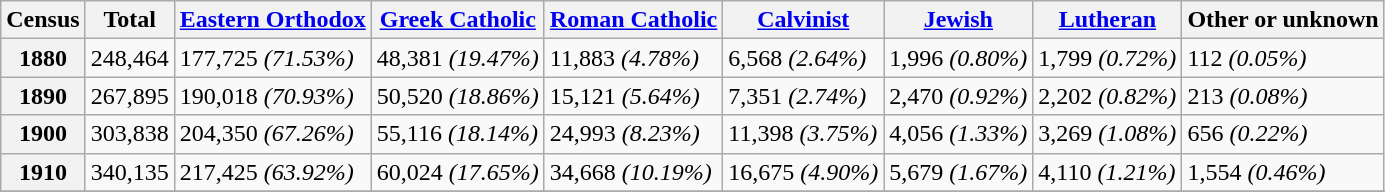<table class="wikitable">
<tr>
<th>Census</th>
<th>Total</th>
<th><a href='#'>Eastern Orthodox</a></th>
<th><a href='#'>Greek Catholic</a></th>
<th><a href='#'>Roman Catholic</a></th>
<th><a href='#'>Calvinist</a></th>
<th><a href='#'>Jewish</a></th>
<th><a href='#'>Lutheran</a></th>
<th>Other or unknown</th>
</tr>
<tr>
<th>1880</th>
<td>248,464</td>
<td>177,725 <em>(71.53%)</em></td>
<td>48,381 <em>(19.47%)</em></td>
<td>11,883 <em>(4.78%)</em></td>
<td>6,568 <em>(2.64%)</em></td>
<td>1,996 <em>(0.80%)</em></td>
<td>1,799 <em>(0.72%)</em></td>
<td>112 <em>(0.05%)</em></td>
</tr>
<tr>
<th>1890</th>
<td>267,895</td>
<td>190,018 <em>(70.93%)</em></td>
<td>50,520 <em>(18.86%)</em></td>
<td>15,121 <em>(5.64%)</em></td>
<td>7,351 <em>(2.74%)</em></td>
<td>2,470 <em>(0.92%)</em></td>
<td>2,202 <em>(0.82%)</em></td>
<td>213 <em>(0.08%)</em></td>
</tr>
<tr>
<th>1900</th>
<td>303,838</td>
<td>204,350 <em>(67.26%)</em></td>
<td>55,116 <em>(18.14%)</em></td>
<td>24,993 <em>(8.23%)</em></td>
<td>11,398 <em>(3.75%)</em></td>
<td>4,056 <em>(1.33%)</em></td>
<td>3,269 <em>(1.08%)</em></td>
<td>656 <em>(0.22%)</em></td>
</tr>
<tr>
<th>1910</th>
<td>340,135</td>
<td>217,425 <em>(63.92%)</em></td>
<td>60,024 <em>(17.65%)</em></td>
<td>34,668 <em>(10.19%)</em></td>
<td>16,675 <em>(4.90%)</em></td>
<td>5,679 <em>(1.67%)</em></td>
<td>4,110 <em>(1.21%)</em></td>
<td>1,554 <em>(0.46%)</em></td>
</tr>
<tr>
</tr>
</table>
